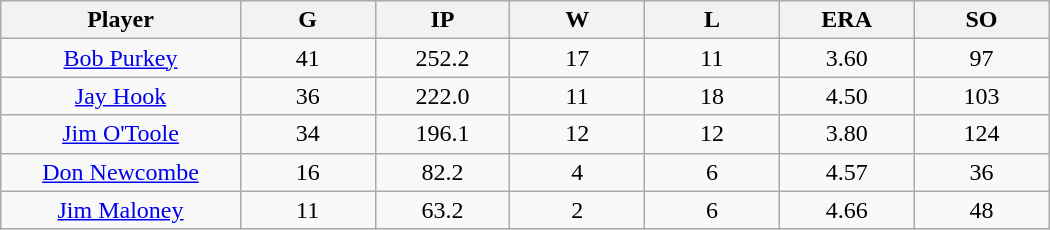<table class="wikitable sortable">
<tr>
<th bgcolor="#DDDDFF" width="16%">Player</th>
<th bgcolor="#DDDDFF" width="9%">G</th>
<th bgcolor="#DDDDFF" width="9%">IP</th>
<th bgcolor="#DDDDFF" width="9%">W</th>
<th bgcolor="#DDDDFF" width="9%">L</th>
<th bgcolor="#DDDDFF" width="9%">ERA</th>
<th bgcolor="#DDDDFF" width="9%">SO</th>
</tr>
<tr align="center">
<td><a href='#'>Bob Purkey</a></td>
<td>41</td>
<td>252.2</td>
<td>17</td>
<td>11</td>
<td>3.60</td>
<td>97</td>
</tr>
<tr align=center>
<td><a href='#'>Jay Hook</a></td>
<td>36</td>
<td>222.0</td>
<td>11</td>
<td>18</td>
<td>4.50</td>
<td>103</td>
</tr>
<tr align=center>
<td><a href='#'>Jim O'Toole</a></td>
<td>34</td>
<td>196.1</td>
<td>12</td>
<td>12</td>
<td>3.80</td>
<td>124</td>
</tr>
<tr align=center>
<td><a href='#'>Don Newcombe</a></td>
<td>16</td>
<td>82.2</td>
<td>4</td>
<td>6</td>
<td>4.57</td>
<td>36</td>
</tr>
<tr align=center>
<td><a href='#'>Jim Maloney</a></td>
<td>11</td>
<td>63.2</td>
<td>2</td>
<td>6</td>
<td>4.66</td>
<td>48</td>
</tr>
</table>
